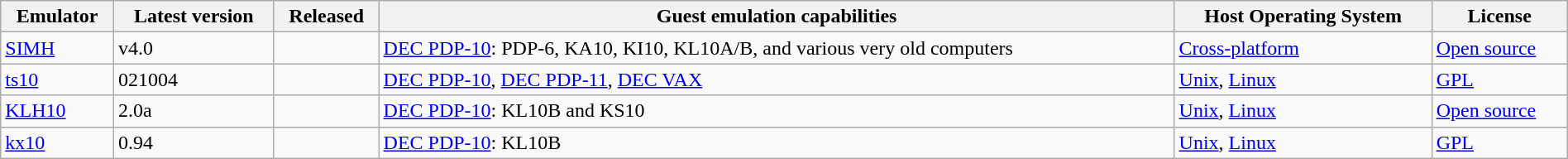<table class="wikitable sortable" style="width:100%">
<tr>
<th>Emulator</th>
<th>Latest version</th>
<th>Released</th>
<th>Guest emulation capabilities</th>
<th>Host Operating System</th>
<th>License</th>
</tr>
<tr>
<td><a href='#'>SIMH</a></td>
<td>v4.0</td>
<td></td>
<td><a href='#'>DEC PDP-10</a>: PDP-6, KA10, KI10, KL10A/B, and various very old computers</td>
<td><a href='#'>Cross-platform</a></td>
<td><a href='#'>Open source</a></td>
</tr>
<tr>
<td><a href='#'>ts10</a></td>
<td>021004</td>
<td></td>
<td><a href='#'>DEC PDP-10</a>, <a href='#'>DEC PDP-11</a>, <a href='#'>DEC VAX</a></td>
<td><a href='#'>Unix</a>, <a href='#'>Linux</a></td>
<td><a href='#'>GPL</a></td>
</tr>
<tr>
<td><a href='#'>KLH10</a></td>
<td>2.0a</td>
<td></td>
<td><a href='#'>DEC PDP-10</a>: KL10B and KS10</td>
<td><a href='#'>Unix</a>, <a href='#'>Linux</a></td>
<td><a href='#'>Open source</a></td>
</tr>
<tr>
<td><a href='#'>kx10</a></td>
<td>0.94</td>
<td></td>
<td><a href='#'>DEC PDP-10</a>: KL10B</td>
<td><a href='#'>Unix</a>, <a href='#'>Linux</a></td>
<td><a href='#'>GPL</a></td>
</tr>
</table>
